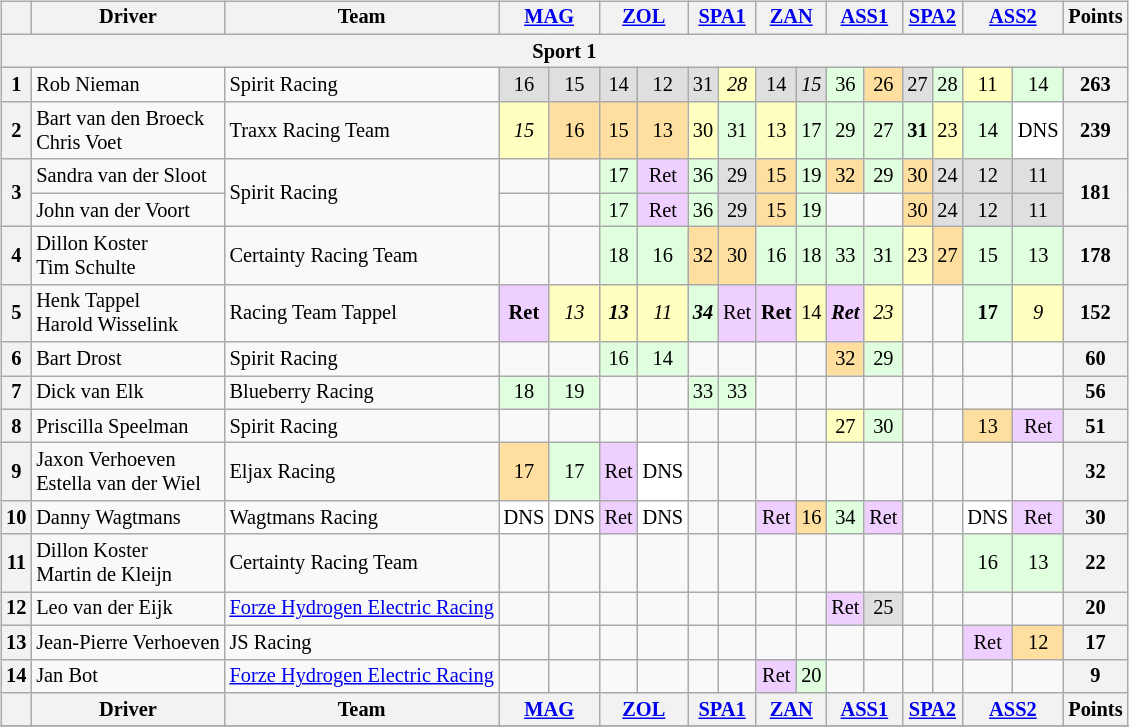<table>
<tr>
<td valign="top"><br><table class="wikitable" style="font-size: 85%; text-align:center;">
<tr>
<th></th>
<th>Driver</th>
<th>Team</th>
<th colspan=2><a href='#'>MAG</a><br></th>
<th colspan=2><a href='#'>ZOL</a><br></th>
<th colspan=2><a href='#'>SPA1</a><br></th>
<th colspan=2><a href='#'>ZAN</a><br></th>
<th colspan=2><a href='#'>ASS1</a><br></th>
<th colspan=2><a href='#'>SPA2</a><br></th>
<th colspan=2><a href='#'>ASS2</a><br></th>
<th>Points</th>
</tr>
<tr>
<th colspan=19>Sport 1</th>
</tr>
<tr>
<th>1</th>
<td align=left> Rob Nieman</td>
<td align=left> Spirit Racing</td>
<td style="background:#DFDFDF;">16</td>
<td style="background:#DFDFDF;">15</td>
<td style="background:#DFDFDF;">14</td>
<td style="background:#DFDFDF;">12</td>
<td style="background:#DFDFDF;">31</td>
<td style="background:#FFFFBF;"><em>28</em></td>
<td style="background:#DFDFDF;">14</td>
<td style="background:#DFDFDF;"><em>15</em></td>
<td style="background:#DFFFDF;">36</td>
<td style="background:#FFDF9F;">26</td>
<td style="background:#DFDFDF;">27</td>
<td style="background:#DFFFDF;">28</td>
<td style="background:#FFFFBF;">11</td>
<td style="background:#DFFFDF;">14</td>
<th>263</th>
</tr>
<tr>
<th>2</th>
<td align=left> Bart van den Broeck<br> Chris Voet</td>
<td align=left> Traxx Racing Team</td>
<td style="background:#FFFFBF;"><em>15</em></td>
<td style="background:#FFDF9F;">16</td>
<td style="background:#FFDF9F;">15</td>
<td style="background:#FFDF9F;">13</td>
<td style="background:#FFFFBF;">30</td>
<td style="background:#DFFFDF;">31</td>
<td style="background:#FFFFBF;">13</td>
<td style="background:#DFFFDF;">17</td>
<td style="background:#DFFFDF;">29</td>
<td style="background:#DFFFDF;">27</td>
<td style="background:#DFFFDF;"><strong>31</strong></td>
<td style="background:#FFFFBF;">23</td>
<td style="background:#DFFFDF;">14</td>
<td style="background:#FFFFFF;">DNS</td>
<th>239</th>
</tr>
<tr>
<th rowspan=2>3</th>
<td align=left> Sandra van der Sloot</td>
<td rowspan=2 align=left> Spirit Racing</td>
<td></td>
<td></td>
<td style="background:#DFFFDF;">17</td>
<td style="background:#EFCFFF;">Ret</td>
<td style="background:#DFFFDF;">36</td>
<td style="background:#DFDFDF;">29</td>
<td style="background:#FFDF9F;">15</td>
<td style="background:#DFFFDF;">19</td>
<td style="background:#FFDF9F;">32</td>
<td style="background:#DFFFDF;">29</td>
<td style="background:#FFDF9F;">30</td>
<td style="background:#DFDFDF;">24</td>
<td style="background:#DFDFDF;">12</td>
<td style="background:#DFDFDF;">11</td>
<th rowspan=2>181</th>
</tr>
<tr>
<td align=left> John van der Voort</td>
<td></td>
<td></td>
<td style="background:#DFFFDF;">17</td>
<td style="background:#EFCFFF;">Ret</td>
<td style="background:#DFFFDF;">36</td>
<td style="background:#DFDFDF;">29</td>
<td style="background:#FFDF9F;">15</td>
<td style="background:#DFFFDF;">19</td>
<td></td>
<td></td>
<td style="background:#FFDF9F;">30</td>
<td style="background:#DFDFDF;">24</td>
<td style="background:#DFDFDF;">12</td>
<td style="background:#DFDFDF;">11</td>
</tr>
<tr>
<th>4</th>
<td align=left> Dillon Koster<br> Tim Schulte</td>
<td align=left> Certainty Racing Team</td>
<td></td>
<td></td>
<td style="background:#DFFFDF;">18</td>
<td style="background:#DFFFDF;">16</td>
<td style="background:#FFDF9F;">32</td>
<td style="background:#FFDF9F;">30</td>
<td style="background:#DFFFDF;">16</td>
<td style="background:#DFFFDF;">18</td>
<td style="background:#DFFFDF;">33</td>
<td style="background:#DFFFDF;">31</td>
<td style="background:#FFFFBF;">23</td>
<td style="background:#FFDF9F;">27</td>
<td style="background:#DFFFDF;">15</td>
<td style="background:#DFFFDF;">13</td>
<th>178</th>
</tr>
<tr>
<th>5</th>
<td align=left> Henk Tappel<br> Harold Wisselink</td>
<td align=left> Racing Team Tappel</td>
<td style="background:#EFCFFF;"><strong>Ret</strong></td>
<td style="background:#FFFFBF;"><em>13</em></td>
<td style="background:#FFFFBF;"><strong><em>13</em></strong></td>
<td style="background:#FFFFBF;"><em>11</em></td>
<td style="background:#DFFFDF;"><strong><em>34</em></strong></td>
<td style="background:#EFCFFF;">Ret</td>
<td style="background:#EFCFFF;"><strong>Ret</strong></td>
<td style="background:#FFFFBF;">14</td>
<td style="background:#EFCFFF;"><strong><em>Ret</em></strong></td>
<td style="background:#FFFFBF;"><em>23</em></td>
<td></td>
<td></td>
<td style="background:#DFFFDF;"><strong>17</strong></td>
<td style="background:#FFFFBF;"><em>9</em></td>
<th>152</th>
</tr>
<tr>
<th>6</th>
<td align=left> Bart Drost</td>
<td align=left> Spirit Racing</td>
<td></td>
<td></td>
<td style="background:#DFFFDF;">16</td>
<td style="background:#DFFFDF;">14</td>
<td></td>
<td></td>
<td></td>
<td></td>
<td style="background:#FFDF9F;">32</td>
<td style="background:#DFFFDF;">29</td>
<td></td>
<td></td>
<td></td>
<td></td>
<th>60</th>
</tr>
<tr>
<th>7</th>
<td align=left> Dick van Elk</td>
<td align=left> Blueberry Racing</td>
<td style="background:#DFFFDF;">18</td>
<td style="background:#DFFFDF;">19</td>
<td></td>
<td></td>
<td style="background:#DFFFDF;">33</td>
<td style="background:#DFFFDF;">33</td>
<td></td>
<td></td>
<td></td>
<td></td>
<td></td>
<td></td>
<td></td>
<td></td>
<th>56</th>
</tr>
<tr>
<th>8</th>
<td align=left> Priscilla Speelman</td>
<td align=left> Spirit Racing</td>
<td></td>
<td></td>
<td></td>
<td></td>
<td></td>
<td></td>
<td></td>
<td></td>
<td style="background:#FFFFBF;">27</td>
<td style="background:#DFFFDF;">30</td>
<td></td>
<td></td>
<td style="background:#FFDF9F;">13</td>
<td style="background:#EFCFFF;">Ret</td>
<th>51</th>
</tr>
<tr>
<th>9</th>
<td align=left> Jaxon Verhoeven<br> Estella van der Wiel</td>
<td align=left> Eljax Racing</td>
<td style="background:#FFDF9F;">17</td>
<td style="background:#DFFFDF;">17</td>
<td style="background:#EFCFFF;">Ret</td>
<td style="background:#FFFFFF;">DNS</td>
<td></td>
<td></td>
<td></td>
<td></td>
<td></td>
<td></td>
<td></td>
<td></td>
<td></td>
<td></td>
<th>32</th>
</tr>
<tr>
<th>10</th>
<td align=left> Danny Wagtmans</td>
<td align=left> Wagtmans Racing</td>
<td style="background:#FFFFFF;">DNS</td>
<td style="background:#FFFFFF;">DNS</td>
<td style="background:#EFCFFF;">Ret</td>
<td style="background:#FFFFFF;">DNS</td>
<td></td>
<td></td>
<td style="background:#EFCFFF;">Ret</td>
<td style="background:#FFDF9F;">16</td>
<td style="background:#DFFFDF;">34</td>
<td style="background:#EFCFFF;">Ret</td>
<td></td>
<td></td>
<td style="background:#FFFFFF;">DNS</td>
<td style="background:#EFCFFF;">Ret</td>
<th>30</th>
</tr>
<tr>
<th>11</th>
<td align=left> Dillon Koster<br> Martin de Kleijn</td>
<td align=left> Certainty Racing Team</td>
<td></td>
<td></td>
<td></td>
<td></td>
<td></td>
<td></td>
<td></td>
<td></td>
<td></td>
<td></td>
<td></td>
<td></td>
<td style="background:#DFFFDF;">16</td>
<td style="background:#DFFFDF;">13</td>
<th>22</th>
</tr>
<tr>
<th>12</th>
<td align=left> Leo van der Eijk</td>
<td align=left> <a href='#'>Forze Hydrogen Electric Racing</a></td>
<td></td>
<td></td>
<td></td>
<td></td>
<td></td>
<td></td>
<td></td>
<td></td>
<td style="background:#EFCFFF;">Ret</td>
<td style="background:#DFDFDF;">25</td>
<td></td>
<td></td>
<td></td>
<td></td>
<th>20</th>
</tr>
<tr>
<th>13</th>
<td align=left> Jean-Pierre Verhoeven</td>
<td align=left> JS Racing</td>
<td></td>
<td></td>
<td></td>
<td></td>
<td></td>
<td></td>
<td></td>
<td></td>
<td></td>
<td></td>
<td></td>
<td></td>
<td style="background:#EFCFFF;">Ret</td>
<td style="background:#FFDF9F;">12</td>
<th>17</th>
</tr>
<tr>
<th>14</th>
<td align=left> Jan Bot</td>
<td align=left> <a href='#'>Forze Hydrogen Electric Racing</a></td>
<td></td>
<td></td>
<td></td>
<td></td>
<td></td>
<td></td>
<td style="background:#EFCFFF;">Ret</td>
<td style="background:#DFFFDF;">20</td>
<td></td>
<td></td>
<td></td>
<td></td>
<td></td>
<td></td>
<th>9</th>
</tr>
<tr>
<th></th>
<th>Driver</th>
<th>Team</th>
<th colspan=2><a href='#'>MAG</a><br></th>
<th colspan=2><a href='#'>ZOL</a><br></th>
<th colspan=2><a href='#'>SPA1</a><br></th>
<th colspan=2><a href='#'>ZAN</a><br></th>
<th colspan=2><a href='#'>ASS1</a><br></th>
<th colspan=2><a href='#'>SPA2</a><br></th>
<th colspan=2><a href='#'>ASS2</a><br></th>
<th>Points</th>
</tr>
<tr>
</tr>
</table>
</td>
<td><br>
<br></td>
</tr>
</table>
